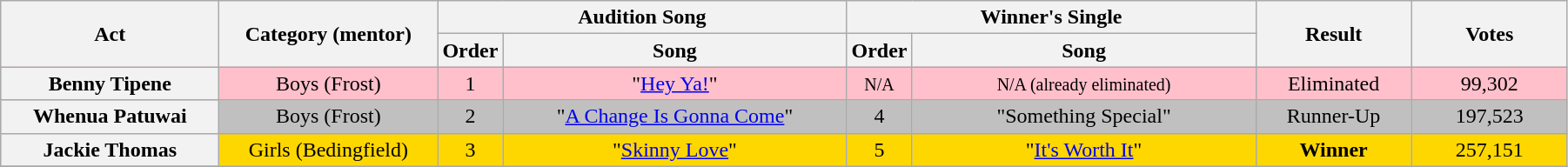<table class="wikitable plainrowheaders" style="text-align:center;">
<tr>
<th scope="col" style="width:10em;" rowspan=2>Act</th>
<th scope="col" style="width:10em;" rowspan=2>Category (mentor)</th>
<th colspan=2>Audition Song</th>
<th colspan=2>Winner's Single</th>
<th scope="col" style="width:7em;" rowspan=2>Result</th>
<th scope="col" style="width:7em;" rowspan=2>Votes</th>
</tr>
<tr>
<th scope="col">Order</th>
<th scope="col" style="width:16em;">Song</th>
<th scope="col">Order</th>
<th scope="col" style="width:16em;">Song</th>
</tr>
<tr style="background:pink;">
<th scope="row">Benny Tipene</th>
<td>Boys (Frost)</td>
<td>1</td>
<td>"<a href='#'>Hey Ya!</a>"</td>
<td><small>N/A</small></td>
<td><small>N/A (already eliminated)</small></td>
<td>Eliminated</td>
<td>99,302</td>
</tr>
<tr style="background:silver">
<th scope="row">Whenua Patuwai</th>
<td>Boys (Frost)</td>
<td>2</td>
<td>"<a href='#'>A Change Is Gonna Come</a>"</td>
<td>4</td>
<td>"Something Special"</td>
<td>Runner-Up</td>
<td>197,523</td>
</tr>
<tr style="background:gold">
<th scope="row">Jackie Thomas</th>
<td>Girls (Bedingfield)</td>
<td>3</td>
<td>"<a href='#'>Skinny Love</a>"</td>
<td>5</td>
<td>"<a href='#'>It's Worth It</a>"</td>
<td><strong>Winner</strong></td>
<td>257,151</td>
</tr>
<tr>
</tr>
</table>
